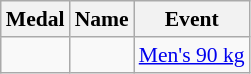<table class="wikitable sortable" style="font-size:90%">
<tr>
<th>Medal</th>
<th>Name</th>
<th>Event</th>
</tr>
<tr>
<td></td>
<td></td>
<td><a href='#'>Men's 90 kg</a></td>
</tr>
</table>
